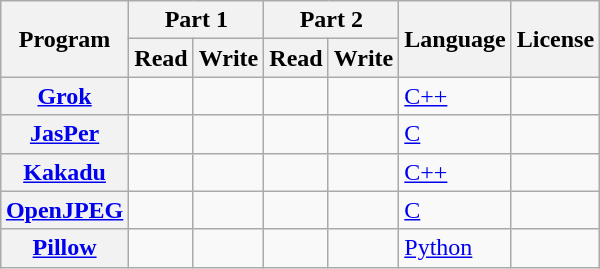<table class="wikitable sortable" style="margin: 1em auto 1em auto">
<tr>
<th rowspan="2">Program</th>
<th colspan="2">Part 1</th>
<th colspan="2">Part 2</th>
<th rowspan="2">Language</th>
<th rowspan="2">License</th>
</tr>
<tr>
<th>Read</th>
<th>Write</th>
<th>Read</th>
<th>Write</th>
</tr>
<tr>
<th><a href='#'>Grok</a></th>
<td></td>
<td></td>
<td></td>
<td></td>
<td><a href='#'>C++</a></td>
<td></td>
</tr>
<tr>
<th><a href='#'>JasPer</a></th>
<td></td>
<td></td>
<td></td>
<td></td>
<td><a href='#'>C</a></td>
<td></td>
</tr>
<tr>
<th><a href='#'>Kakadu</a></th>
<td></td>
<td></td>
<td></td>
<td></td>
<td><a href='#'>C++</a></td>
<td></td>
</tr>
<tr>
<th><a href='#'>OpenJPEG</a></th>
<td></td>
<td></td>
<td></td>
<td></td>
<td><a href='#'>C</a></td>
<td></td>
</tr>
<tr>
<th><a href='#'>Pillow</a></th>
<td></td>
<td></td>
<td></td>
<td></td>
<td><a href='#'>Python</a></td>
<td></td>
</tr>
</table>
